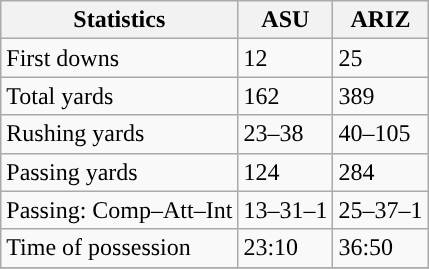<table class="wikitable" style="float: left;">
<tr>
<th>Statistics</th>
<th>ASU</th>
<th>ARIZ</th>
</tr>
<tr>
<td>First downs</td>
<td>12</td>
<td>25</td>
</tr>
<tr>
<td>Total yards</td>
<td>162</td>
<td>389</td>
</tr>
<tr>
<td>Rushing yards</td>
<td>23–38</td>
<td>40–105</td>
</tr>
<tr>
<td>Passing yards</td>
<td>124</td>
<td>284</td>
</tr>
<tr>
<td>Passing: Comp–Att–Int</td>
<td>13–31–1</td>
<td>25–37–1</td>
</tr>
<tr>
<td>Time of possession</td>
<td>23:10</td>
<td>36:50</td>
</tr>
<tr>
</tr>
</table>
